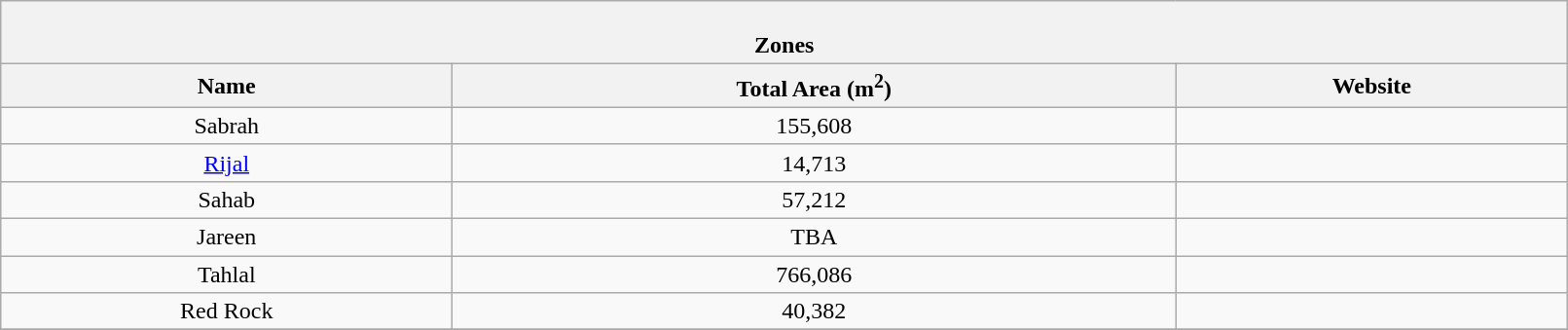<table class="wikitable sortable" style="text-align:center; width:85%;">
<tr>
<th colspan="4"><br>Zones</th>
</tr>
<tr>
<th>Name</th>
<th>Total Area (m<sup>2</sup>)</th>
<th class="unsortable">Website</th>
</tr>
<tr>
<td>Sabrah</td>
<td>155,608</td>
<td></td>
</tr>
<tr>
<td><a href='#'>Rijal</a></td>
<td>14,713</td>
<td></td>
</tr>
<tr>
<td>Sahab</td>
<td>57,212</td>
<td></td>
</tr>
<tr>
<td>Jareen</td>
<td>TBA</td>
<td></td>
</tr>
<tr>
<td>Tahlal</td>
<td>766,086</td>
<td></td>
</tr>
<tr>
<td>Red Rock</td>
<td>40,382</td>
<td></td>
</tr>
<tr>
</tr>
</table>
